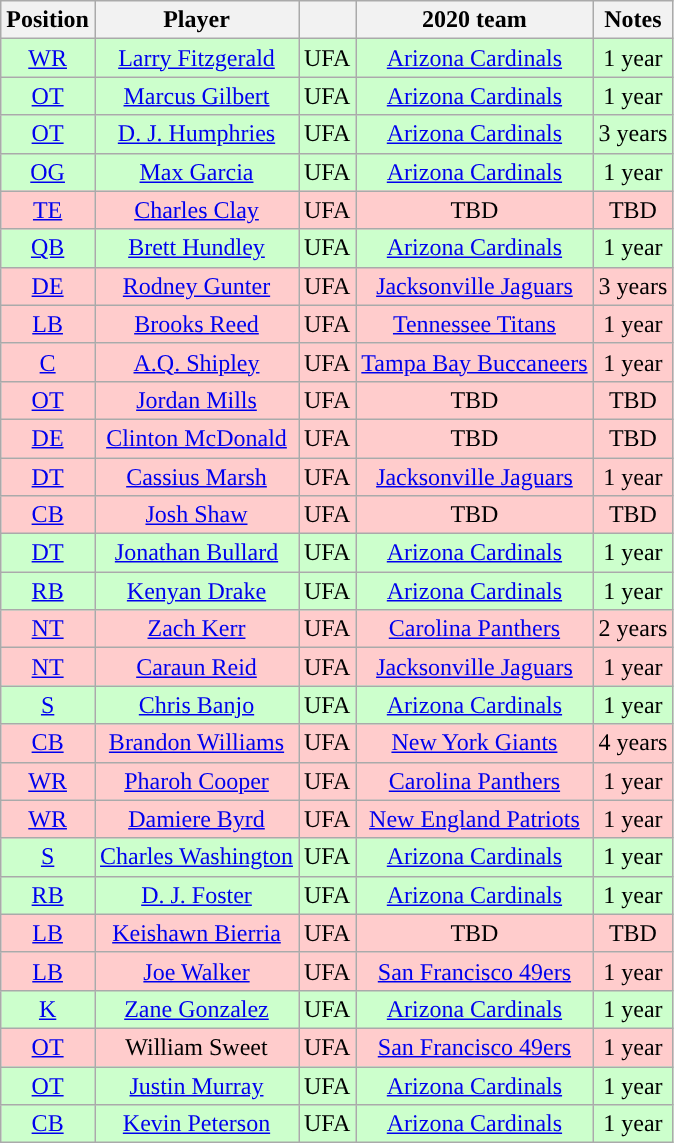<table class="wikitable" style="text-align:center">
<tr>
<th>Position</th>
<th>Player</th>
<th></th>
<th>2020 team</th>
<th>Notes</th>
</tr>
<tr style="background:#cfc">
<td><a href='#'>WR</a></td>
<td><a href='#'>Larry Fitzgerald</a></td>
<td>UFA</td>
<td><a href='#'>Arizona Cardinals</a></td>
<td>1 year</td>
</tr>
<tr style="background:#cfc">
<td><a href='#'>OT</a></td>
<td><a href='#'>Marcus Gilbert</a></td>
<td>UFA</td>
<td><a href='#'>Arizona Cardinals</a></td>
<td>1 year</td>
</tr>
<tr style="background:#cfc">
<td><a href='#'>OT</a></td>
<td><a href='#'>D. J. Humphries</a></td>
<td>UFA</td>
<td><a href='#'>Arizona Cardinals</a></td>
<td>3 years</td>
</tr>
<tr style="background:#cfc">
<td><a href='#'>OG</a></td>
<td><a href='#'>Max Garcia</a></td>
<td>UFA</td>
<td><a href='#'>Arizona Cardinals</a></td>
<td>1 year</td>
</tr>
<tr style="background:#fcc">
<td><a href='#'>TE</a></td>
<td><a href='#'>Charles Clay</a></td>
<td>UFA</td>
<td>TBD</td>
<td>TBD</td>
</tr>
<tr style="background:#cfc">
<td><a href='#'>QB</a></td>
<td><a href='#'>Brett Hundley</a></td>
<td>UFA</td>
<td><a href='#'>Arizona Cardinals</a></td>
<td>1 year</td>
</tr>
<tr style="background:#fcc">
<td><a href='#'>DE</a></td>
<td><a href='#'>Rodney Gunter</a></td>
<td>UFA</td>
<td><a href='#'>Jacksonville Jaguars</a></td>
<td>3 years</td>
</tr>
<tr style="background:#fcc">
<td><a href='#'>LB</a></td>
<td><a href='#'>Brooks Reed</a></td>
<td>UFA</td>
<td><a href='#'>Tennessee Titans</a></td>
<td>1 year</td>
</tr>
<tr style="background:#fcc">
<td><a href='#'>C</a></td>
<td><a href='#'>A.Q. Shipley</a></td>
<td>UFA</td>
<td><a href='#'>Tampa Bay Buccaneers</a></td>
<td>1 year</td>
</tr>
<tr style="background:#fcc">
<td><a href='#'>OT</a></td>
<td><a href='#'>Jordan Mills</a></td>
<td>UFA</td>
<td>TBD</td>
<td>TBD</td>
</tr>
<tr style="background:#fcc">
<td><a href='#'>DE</a></td>
<td><a href='#'>Clinton McDonald</a></td>
<td>UFA</td>
<td>TBD</td>
<td>TBD</td>
</tr>
<tr style="background:#fcc">
<td><a href='#'>DT</a></td>
<td><a href='#'>Cassius Marsh</a></td>
<td>UFA</td>
<td><a href='#'>Jacksonville Jaguars</a></td>
<td>1 year</td>
</tr>
<tr style="background:#fcc">
<td><a href='#'>CB</a></td>
<td><a href='#'>Josh Shaw</a></td>
<td>UFA</td>
<td>TBD</td>
<td>TBD</td>
</tr>
<tr style="background:#cfc">
<td><a href='#'>DT</a></td>
<td><a href='#'>Jonathan Bullard</a></td>
<td>UFA</td>
<td><a href='#'>Arizona Cardinals</a></td>
<td>1 year</td>
</tr>
<tr style="background:#cfc">
<td><a href='#'>RB</a></td>
<td><a href='#'>Kenyan Drake</a></td>
<td>UFA</td>
<td><a href='#'>Arizona Cardinals</a></td>
<td>1 year</td>
</tr>
<tr style="background:#fcc">
<td><a href='#'>NT</a></td>
<td><a href='#'>Zach Kerr</a></td>
<td>UFA</td>
<td><a href='#'>Carolina Panthers</a></td>
<td>2 years</td>
</tr>
<tr style="background:#fcc">
<td><a href='#'>NT</a></td>
<td><a href='#'>Caraun Reid</a></td>
<td>UFA</td>
<td><a href='#'>Jacksonville Jaguars</a></td>
<td>1 year</td>
</tr>
<tr style="background:#cfc">
<td><a href='#'>S</a></td>
<td><a href='#'>Chris Banjo</a></td>
<td>UFA</td>
<td><a href='#'>Arizona Cardinals</a></td>
<td>1 year</td>
</tr>
<tr style="background:#fcc">
<td><a href='#'>CB</a></td>
<td><a href='#'>Brandon Williams</a></td>
<td>UFA</td>
<td><a href='#'>New York Giants</a></td>
<td>4 years</td>
</tr>
<tr style="background:#fcc">
<td><a href='#'>WR</a></td>
<td><a href='#'>Pharoh Cooper</a></td>
<td>UFA</td>
<td><a href='#'>Carolina Panthers</a></td>
<td>1 year</td>
</tr>
<tr style="background:#fcc">
<td><a href='#'>WR</a></td>
<td><a href='#'>Damiere Byrd</a></td>
<td>UFA</td>
<td><a href='#'>New England Patriots</a></td>
<td>1 year</td>
</tr>
<tr style="background:#cfc">
<td><a href='#'>S</a></td>
<td><a href='#'>Charles Washington</a></td>
<td>UFA</td>
<td><a href='#'>Arizona Cardinals</a></td>
<td>1 year</td>
</tr>
<tr style="background:#cfc">
<td><a href='#'>RB</a></td>
<td><a href='#'>D. J. Foster</a></td>
<td>UFA</td>
<td><a href='#'>Arizona Cardinals</a></td>
<td>1 year</td>
</tr>
<tr style="background:#fcc">
<td><a href='#'>LB</a></td>
<td><a href='#'>Keishawn Bierria</a></td>
<td>UFA</td>
<td>TBD</td>
<td>TBD</td>
</tr>
<tr style="background:#fcc">
<td><a href='#'>LB</a></td>
<td><a href='#'>Joe Walker</a></td>
<td>UFA</td>
<td><a href='#'>San Francisco 49ers</a></td>
<td>1 year</td>
</tr>
<tr style="background:#cfc">
<td><a href='#'>K</a></td>
<td><a href='#'>Zane Gonzalez</a></td>
<td>UFA</td>
<td><a href='#'>Arizona Cardinals</a></td>
<td>1 year</td>
</tr>
<tr style="background:#fcc">
<td><a href='#'>OT</a></td>
<td>William Sweet</td>
<td>UFA</td>
<td><a href='#'>San Francisco 49ers</a></td>
<td>1 year</td>
</tr>
<tr style="background:#cfc">
<td><a href='#'>OT</a></td>
<td><a href='#'>Justin Murray</a></td>
<td>UFA</td>
<td><a href='#'>Arizona Cardinals</a></td>
<td>1 year</td>
</tr>
<tr style="background:#cfc">
<td><a href='#'>CB</a></td>
<td><a href='#'>Kevin Peterson</a></td>
<td>UFA</td>
<td><a href='#'>Arizona Cardinals</a></td>
<td>1 year</td>
</tr>
</table>
